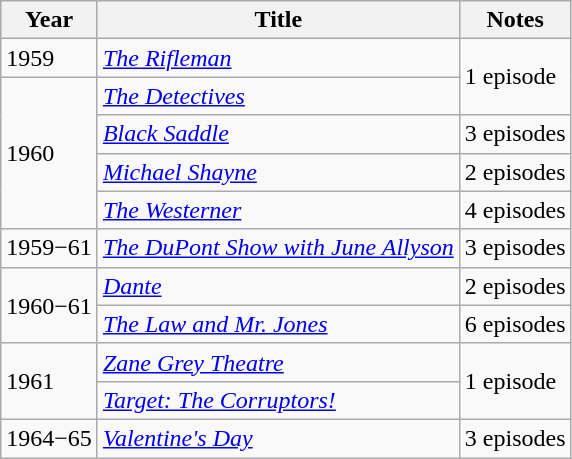<table class="wikitable">
<tr>
<th>Year</th>
<th>Title</th>
<th>Notes</th>
</tr>
<tr>
<td>1959</td>
<td><em><a href='#'>The Rifleman</a></em></td>
<td rowspan=2>1 episode</td>
</tr>
<tr>
<td rowspan=4>1960</td>
<td><em><a href='#'>The Detectives</a></em></td>
</tr>
<tr>
<td><em><a href='#'>Black Saddle</a></em></td>
<td>3 episodes</td>
</tr>
<tr>
<td><em><a href='#'>Michael Shayne</a></em></td>
<td>2 episodes</td>
</tr>
<tr>
<td><em><a href='#'>The Westerner</a></em></td>
<td>4 episodes</td>
</tr>
<tr>
<td>1959−61</td>
<td><em><a href='#'>The DuPont Show with June Allyson</a></em></td>
<td>3 episodes</td>
</tr>
<tr>
<td rowspan=2>1960−61</td>
<td><em><a href='#'>Dante</a></em></td>
<td>2 episodes</td>
</tr>
<tr>
<td><em><a href='#'>The Law and Mr. Jones</a></em></td>
<td>6 episodes</td>
</tr>
<tr>
<td rowspan=2>1961</td>
<td><em><a href='#'>Zane Grey Theatre</a></em></td>
<td rowspan=2>1 episode</td>
</tr>
<tr>
<td><em><a href='#'>Target: The Corruptors!</a></em></td>
</tr>
<tr>
<td>1964−65</td>
<td><em><a href='#'>Valentine's Day</a></em></td>
<td>3 episodes</td>
</tr>
</table>
